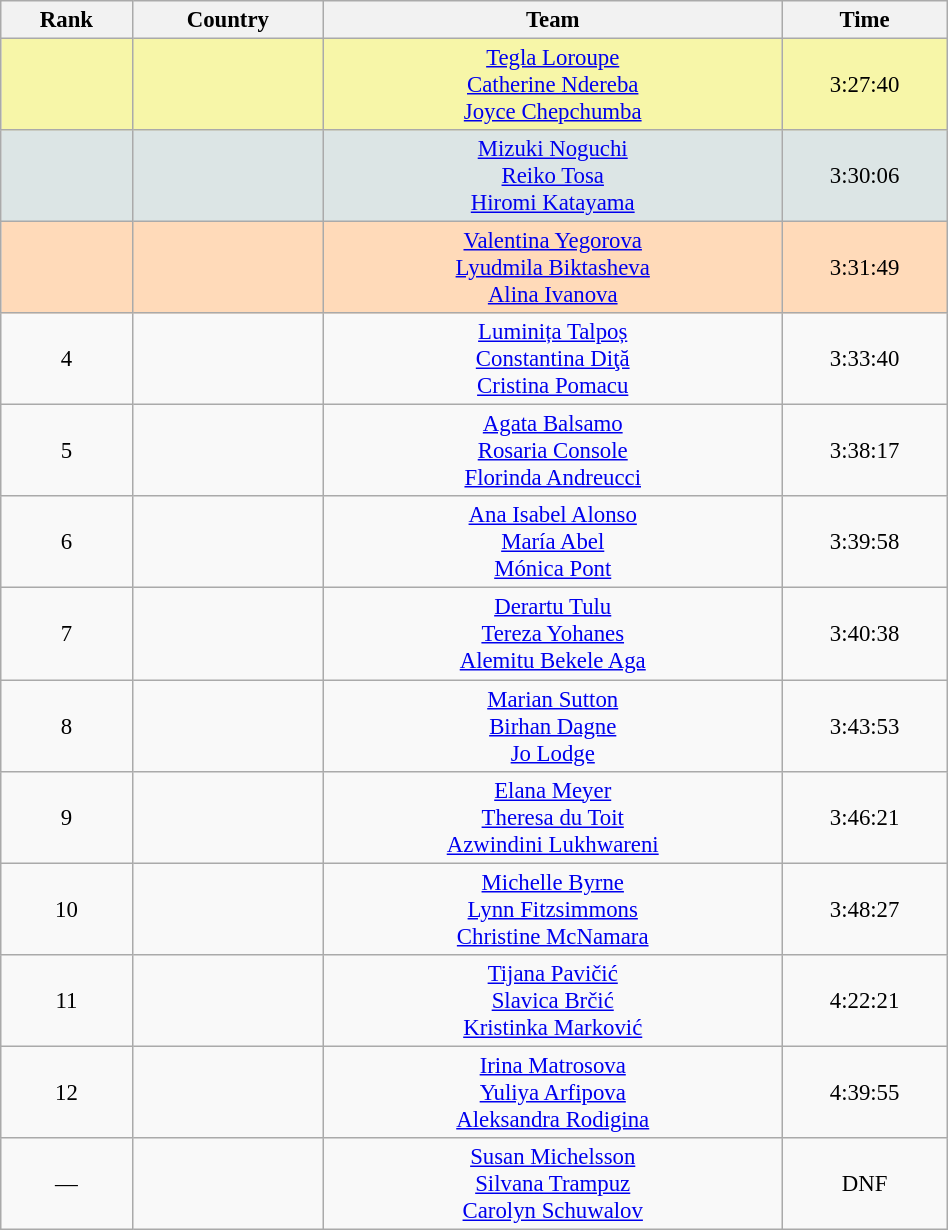<table class="wikitable sortable" style=" text-align:center; font-size:95%;" width="50%">
<tr>
<th>Rank</th>
<th>Country</th>
<th>Team</th>
<th>Time</th>
</tr>
<tr bgcolor="#F7F6A8">
<td align=center></td>
<td></td>
<td><a href='#'>Tegla Loroupe</a><br><a href='#'>Catherine Ndereba</a><br><a href='#'>Joyce Chepchumba</a></td>
<td>3:27:40</td>
</tr>
<tr bgcolor="#DCE5E5">
<td align=center></td>
<td></td>
<td><a href='#'>Mizuki Noguchi</a><br><a href='#'>Reiko Tosa</a><br><a href='#'>Hiromi Katayama</a></td>
<td>3:30:06</td>
</tr>
<tr bgcolor="#FFDAB9">
<td align=center></td>
<td></td>
<td><a href='#'>Valentina Yegorova</a><br><a href='#'>Lyudmila Biktasheva</a><br><a href='#'>Alina Ivanova</a></td>
<td>3:31:49</td>
</tr>
<tr>
<td align=center>4</td>
<td></td>
<td><a href='#'>Luminița Talpoș</a><br><a href='#'>Constantina Diţă</a><br><a href='#'>Cristina Pomacu</a></td>
<td>3:33:40</td>
</tr>
<tr>
<td align=center>5</td>
<td></td>
<td><a href='#'>Agata Balsamo</a><br><a href='#'>Rosaria Console</a><br><a href='#'>Florinda Andreucci</a></td>
<td>3:38:17</td>
</tr>
<tr>
<td align=center>6</td>
<td></td>
<td><a href='#'>Ana Isabel Alonso</a><br><a href='#'>María Abel</a><br><a href='#'>Mónica Pont</a></td>
<td>3:39:58</td>
</tr>
<tr>
<td align=center>7</td>
<td></td>
<td><a href='#'>Derartu Tulu</a><br><a href='#'>Tereza Yohanes</a><br><a href='#'>Alemitu Bekele Aga</a></td>
<td>3:40:38</td>
</tr>
<tr>
<td align=center>8</td>
<td></td>
<td><a href='#'>Marian Sutton</a><br><a href='#'>Birhan Dagne</a><br><a href='#'>Jo Lodge</a></td>
<td>3:43:53</td>
</tr>
<tr>
<td align=center>9</td>
<td></td>
<td><a href='#'>Elana Meyer</a><br><a href='#'>Theresa du Toit</a><br><a href='#'>Azwindini Lukhwareni</a></td>
<td>3:46:21</td>
</tr>
<tr>
<td align=center>10</td>
<td></td>
<td><a href='#'>Michelle Byrne</a><br><a href='#'>Lynn Fitzsimmons</a><br><a href='#'>Christine McNamara</a></td>
<td>3:48:27</td>
</tr>
<tr>
<td align=center>11</td>
<td></td>
<td><a href='#'>Tijana Pavičić</a><br><a href='#'>Slavica Brčić</a><br><a href='#'>Kristinka Marković</a></td>
<td>4:22:21</td>
</tr>
<tr>
<td align=center>12</td>
<td></td>
<td><a href='#'>Irina Matrosova</a><br><a href='#'>Yuliya Arfipova</a><br><a href='#'>Aleksandra Rodigina</a></td>
<td>4:39:55</td>
</tr>
<tr>
<td align=center>—</td>
<td></td>
<td><a href='#'>Susan Michelsson</a><br><a href='#'>Silvana Trampuz</a><br><a href='#'>Carolyn Schuwalov</a></td>
<td>DNF</td>
</tr>
</table>
